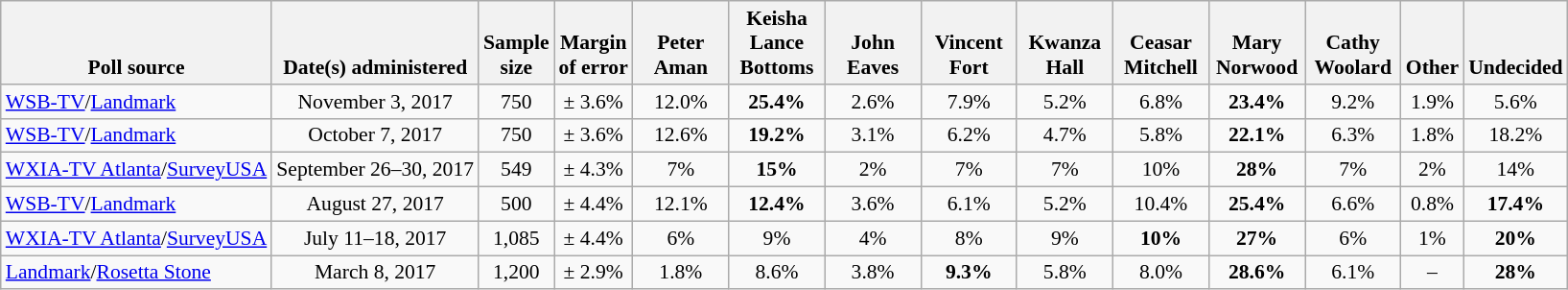<table class="wikitable" style="font-size:90%;text-align:center;">
<tr valign=bottom>
<th>Poll source</th>
<th>Date(s) administered</th>
<th>Sample<br>size</th>
<th>Margin<br>of error</th>
<th style="width:60px;">Peter<br>Aman</th>
<th style="width:60px;">Keisha<br>Lance<br>Bottoms</th>
<th style="width:60px;">John<br>Eaves</th>
<th style="width:60px;">Vincent<br>Fort</th>
<th style="width:60px;">Kwanza<br>Hall</th>
<th style="width:60px;">Ceasar<br>Mitchell</th>
<th style="width:60px;">Mary<br>Norwood</th>
<th style="width:60px;">Cathy<br>Woolard</th>
<th>Other</th>
<th>Undecided</th>
</tr>
<tr>
<td style="text-align:left;"><a href='#'>WSB-TV</a>/<a href='#'>Landmark</a></td>
<td align=center>November 3, 2017</td>
<td align=center>750</td>
<td align=center>± 3.6%</td>
<td align=center>12.0%</td>
<td><strong>25.4%</strong></td>
<td align=center>2.6%</td>
<td align=center>7.9%</td>
<td align=center>5.2%</td>
<td align=center>6.8%</td>
<td><strong>23.4%</strong></td>
<td align=center>9.2%</td>
<td align=center>1.9%</td>
<td align=center>5.6%</td>
</tr>
<tr>
<td style="text-align:left;"><a href='#'>WSB-TV</a>/<a href='#'>Landmark</a></td>
<td align=center>October 7, 2017</td>
<td align=center>750</td>
<td align=center>± 3.6%</td>
<td align=center>12.6%</td>
<td><strong>19.2%</strong></td>
<td align=center>3.1%</td>
<td align=center>6.2%</td>
<td align=center>4.7%</td>
<td align=center>5.8%</td>
<td><strong>22.1%</strong></td>
<td align=center>6.3%</td>
<td align=center>1.8%</td>
<td align=center>18.2%</td>
</tr>
<tr>
<td style="text-align:left;"><a href='#'>WXIA-TV Atlanta</a>/<a href='#'>SurveyUSA</a></td>
<td align=center>September 26–30, 2017</td>
<td align=center>549</td>
<td align=center>± 4.3%</td>
<td align=center>7%</td>
<td><strong>15%</strong></td>
<td align=center>2%</td>
<td align=center>7%</td>
<td align=center>7%</td>
<td align=center>10%</td>
<td> <strong>28%</strong></td>
<td align=center>7%</td>
<td align=center>2%</td>
<td align=center>14%</td>
</tr>
<tr>
<td style="text-align:left;"><a href='#'>WSB-TV</a>/<a href='#'>Landmark</a></td>
<td align=center>August 27, 2017</td>
<td align=center>500</td>
<td align=center>± 4.4%</td>
<td align=center>12.1%</td>
<td><strong>12.4%</strong></td>
<td align=center>3.6%</td>
<td align=center>6.1%</td>
<td align=center>5.2%</td>
<td align=center>10.4%</td>
<td><strong>25.4%</strong></td>
<td align=center>6.6%</td>
<td align=center>0.8%</td>
<td><strong>17.4%</strong></td>
</tr>
<tr>
<td style="text-align:left;"><a href='#'>WXIA-TV Atlanta</a>/<a href='#'>SurveyUSA</a></td>
<td align=center>July 11–18, 2017</td>
<td align=center>1,085</td>
<td align=center>± 4.4%</td>
<td align=center>6%</td>
<td align=center>9%</td>
<td align=center>4%</td>
<td align=center>8%</td>
<td align=center>9%</td>
<td><strong>10%</strong></td>
<td><strong>27%</strong></td>
<td align=center>6%</td>
<td align=center>1%</td>
<td><strong>20%</strong></td>
</tr>
<tr>
<td style="text-align:left;"><a href='#'>Landmark</a>/<a href='#'>Rosetta Stone</a></td>
<td align=center>March 8, 2017</td>
<td align=center>1,200</td>
<td align=center>± 2.9%</td>
<td align=center>1.8%</td>
<td align=center>8.6%</td>
<td align=center>3.8%</td>
<td><strong>9.3%</strong></td>
<td align=center>5.8%</td>
<td align=center>8.0%</td>
<td><strong>28.6%</strong></td>
<td align=center>6.1%</td>
<td align=center>–</td>
<td><strong>28%</strong></td>
</tr>
</table>
